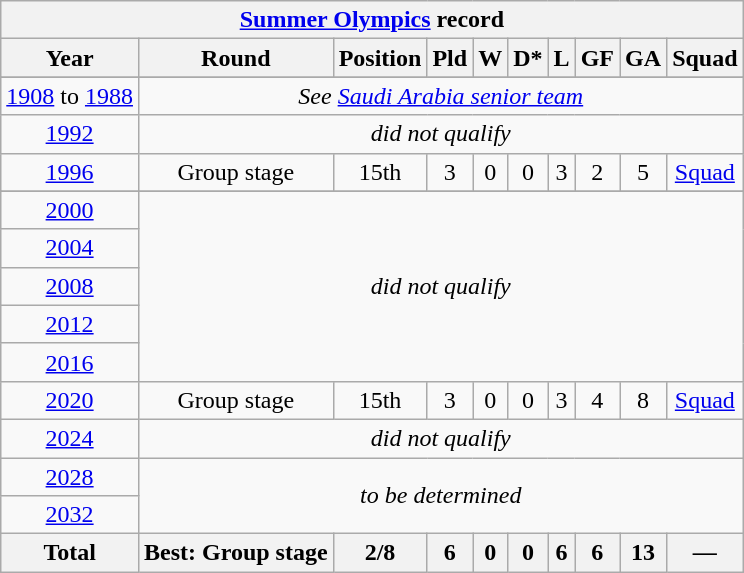<table class="wikitable" style="text-align: center;">
<tr>
<th colspan=10><a href='#'>Summer Olympics</a> record</th>
</tr>
<tr>
<th>Year</th>
<th>Round</th>
<th>Position</th>
<th>Pld</th>
<th>W</th>
<th>D*</th>
<th>L</th>
<th>GF</th>
<th>GA</th>
<th>Squad</th>
</tr>
<tr>
</tr>
<tr>
<td> <a href='#'>1908</a> to  <a href='#'>1988</a></td>
<td colspan="10"><em>See <a href='#'>Saudi Arabia senior team</a></em></td>
</tr>
<tr>
<td> <a href='#'>1992</a></td>
<td colspan="10"><em>did not qualify</em></td>
</tr>
<tr>
<td> <a href='#'>1996</a></td>
<td>Group stage</td>
<td>15th</td>
<td>3</td>
<td>0</td>
<td>0</td>
<td>3</td>
<td>2</td>
<td>5</td>
<td><a href='#'>Squad</a></td>
</tr>
<tr>
</tr>
<tr>
<td> <a href='#'>2000</a></td>
<td colspan="10" rowspan="5"><em>did not qualify</em></td>
</tr>
<tr>
<td> <a href='#'>2004</a></td>
</tr>
<tr>
<td> <a href='#'>2008</a></td>
</tr>
<tr>
<td> <a href='#'>2012</a></td>
</tr>
<tr>
<td> <a href='#'>2016</a></td>
</tr>
<tr>
<td> <a href='#'>2020</a></td>
<td>Group stage</td>
<td>15th</td>
<td>3</td>
<td>0</td>
<td>0</td>
<td>3</td>
<td>4</td>
<td>8</td>
<td><a href='#'>Squad</a></td>
</tr>
<tr>
<td> <a href='#'>2024</a></td>
<td colspan="10"><em>did not qualify</em></td>
</tr>
<tr>
<td> <a href='#'>2028</a></td>
<td colspan="10" rowspan="2"><em>to be determined</em></td>
</tr>
<tr>
<td> <a href='#'>2032</a></td>
</tr>
<tr>
<th><strong>Total</strong></th>
<th>Best: Group stage</th>
<th>2/8</th>
<th>6</th>
<th>0</th>
<th>0</th>
<th>6</th>
<th>6</th>
<th>13</th>
<th>—</th>
</tr>
</table>
